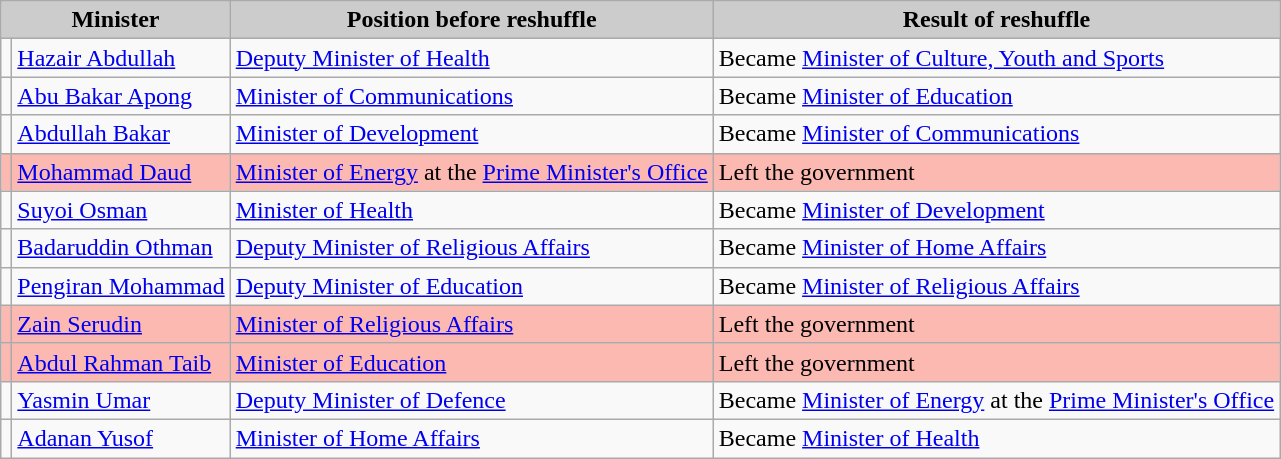<table class="wikitable">
<tr>
<th scope="col" style="background:#ccc;" colspan=2>Minister</th>
<th scope="col" style="background:#ccc;">Position before reshuffle</th>
<th scope="col" style="background:#ccc;">Result of reshuffle</th>
</tr>
<tr>
<td></td>
<td><a href='#'>Hazair Abdullah</a></td>
<td><a href='#'>Deputy Minister of Health</a></td>
<td>Became <a href='#'>Minister of Culture, Youth and Sports</a></td>
</tr>
<tr>
<td></td>
<td><a href='#'>Abu Bakar Apong</a></td>
<td><a href='#'>Minister of Communications</a></td>
<td>Became <a href='#'>Minister of Education</a></td>
</tr>
<tr>
<td></td>
<td><a href='#'>Abdullah Bakar</a></td>
<td><a href='#'>Minister of Development</a></td>
<td>Became <a href='#'>Minister of Communications</a></td>
</tr>
<tr style="background:#FBB9B2;" colspan="4" |>
<td></td>
<td><a href='#'>Mohammad Daud</a></td>
<td><a href='#'>Minister of Energy</a> at the <a href='#'>Prime Minister's Office</a></td>
<td>Left the government</td>
</tr>
<tr>
<td></td>
<td><a href='#'>Suyoi Osman</a></td>
<td><a href='#'>Minister of Health</a></td>
<td>Became <a href='#'>Minister of Development</a></td>
</tr>
<tr>
<td></td>
<td><a href='#'>Badaruddin Othman</a></td>
<td><a href='#'>Deputy Minister of Religious Affairs</a></td>
<td>Became <a href='#'>Minister of Home Affairs</a></td>
</tr>
<tr>
<td></td>
<td><a href='#'>Pengiran Mohammad</a></td>
<td><a href='#'>Deputy Minister of Education</a></td>
<td>Became <a href='#'>Minister of Religious Affairs</a></td>
</tr>
<tr style="background:#FBB9B2;" colspan="4" |>
<td></td>
<td><a href='#'>Zain Serudin</a></td>
<td><a href='#'>Minister of Religious Affairs</a></td>
<td>Left the government</td>
</tr>
<tr style="background:#FBB9B2;" colspan="4" |>
<td></td>
<td><a href='#'>Abdul Rahman Taib</a></td>
<td><a href='#'>Minister of Education</a></td>
<td>Left the government</td>
</tr>
<tr>
<td></td>
<td><a href='#'>Yasmin Umar</a></td>
<td><a href='#'>Deputy Minister of Defence</a></td>
<td>Became <a href='#'>Minister of Energy</a> at the <a href='#'>Prime Minister's Office</a></td>
</tr>
<tr>
<td></td>
<td><a href='#'>Adanan Yusof</a></td>
<td><a href='#'>Minister of Home Affairs</a></td>
<td>Became <a href='#'>Minister of Health</a></td>
</tr>
</table>
